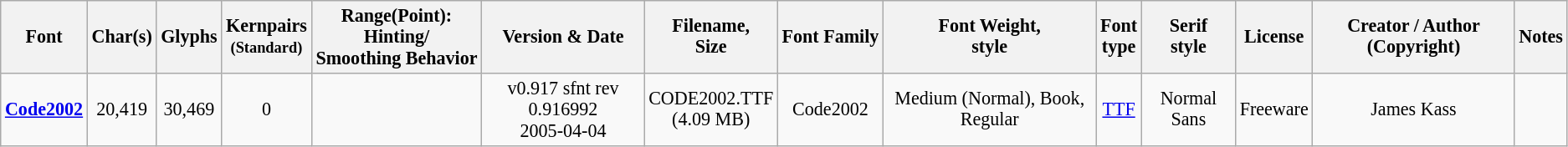<table class="sortable wikitable" style="text-align:center;vertical-align:middle;font-size:92%;">
<tr>
<th>Font</th>
<th>Char(s)</th>
<th>Glyphs</th>
<th>Kernpairs<br><small>(Standard)</small></th>
<th>Range(Point): Hinting/<br>Smoothing Behavior</th>
<th>Version & Date</th>
<th>Filename,<br>Size</th>
<th>Font Family</th>
<th>Font Weight,<br>style</th>
<th>Font<br>type</th>
<th>Serif<br>style</th>
<th>License</th>
<th>Creator / Author (Copyright)</th>
<th>Notes</th>
</tr>
<tr>
<td><strong><a href='#'>Code2002</a></strong></td>
<td>20,419</td>
<td>30,469</td>
<td>0</td>
<td></td>
<td>v0.917 sfnt rev 0.916992<br>2005-04-04</td>
<td>CODE2002.TTF<br>(4.09 MB)</td>
<td>Code2002</td>
<td>Medium (Normal), Book, Regular</td>
<td><a href='#'>TTF</a></td>
<td>Normal Sans</td>
<td>Freeware</td>
<td>James Kass</td>
<td></td>
</tr>
</table>
